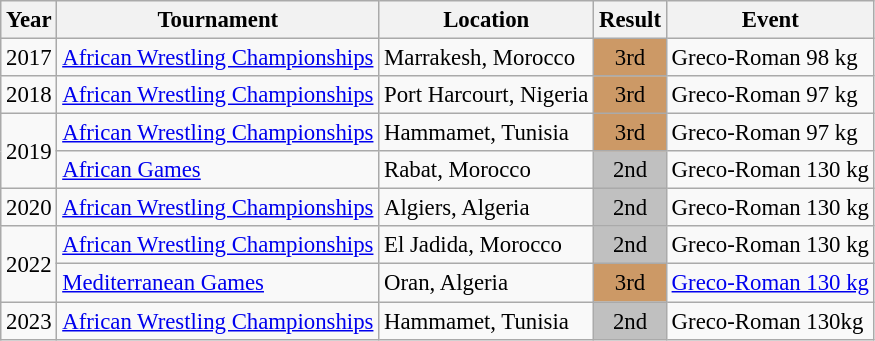<table class="wikitable" style="font-size:95%;">
<tr>
<th>Year</th>
<th>Tournament</th>
<th>Location</th>
<th>Result</th>
<th>Event</th>
</tr>
<tr>
<td>2017</td>
<td><a href='#'>African Wrestling Championships</a></td>
<td>Marrakesh, Morocco</td>
<td align="center" bgcolor="cc9966">3rd</td>
<td>Greco-Roman 98 kg</td>
</tr>
<tr>
<td>2018</td>
<td><a href='#'>African Wrestling Championships</a></td>
<td>Port Harcourt, Nigeria</td>
<td align="center" bgcolor="cc9966">3rd</td>
<td>Greco-Roman 97 kg</td>
</tr>
<tr>
<td rowspan=2>2019</td>
<td><a href='#'>African Wrestling Championships</a></td>
<td>Hammamet, Tunisia</td>
<td align="center" bgcolor="cc9966">3rd</td>
<td>Greco-Roman 97 kg</td>
</tr>
<tr>
<td><a href='#'>African Games</a></td>
<td>Rabat, Morocco</td>
<td align="center" bgcolor="silver">2nd</td>
<td>Greco-Roman 130 kg</td>
</tr>
<tr>
<td>2020</td>
<td><a href='#'>African Wrestling Championships</a></td>
<td>Algiers, Algeria</td>
<td align="center" bgcolor="silver">2nd</td>
<td>Greco-Roman 130 kg</td>
</tr>
<tr>
<td rowspan=2>2022</td>
<td><a href='#'>African Wrestling Championships</a></td>
<td>El Jadida, Morocco</td>
<td align="center" bgcolor="silver">2nd</td>
<td>Greco-Roman 130 kg</td>
</tr>
<tr>
<td><a href='#'>Mediterranean Games</a></td>
<td>Oran, Algeria</td>
<td align="center" bgcolor="cc9966">3rd</td>
<td><a href='#'>Greco-Roman 130 kg</a></td>
</tr>
<tr>
<td>2023</td>
<td><a href='#'>African Wrestling Championships</a></td>
<td>Hammamet, Tunisia</td>
<td align="center" bgcolor="silver">2nd</td>
<td>Greco-Roman 130kg</td>
</tr>
</table>
